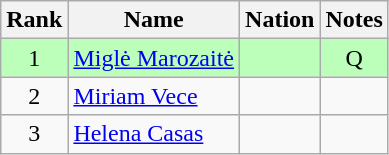<table class="wikitable sortable" style="text-align:center">
<tr>
<th>Rank</th>
<th>Name</th>
<th>Nation</th>
<th>Notes</th>
</tr>
<tr bgcolor=bbffbb>
<td>1</td>
<td align=left><a href='#'>Miglė Marozaitė</a></td>
<td align=left></td>
<td>Q</td>
</tr>
<tr>
<td>2</td>
<td align=left><a href='#'>Miriam Vece</a></td>
<td align=left></td>
<td></td>
</tr>
<tr>
<td>3</td>
<td align=left><a href='#'>Helena Casas</a></td>
<td align=left></td>
<td></td>
</tr>
</table>
